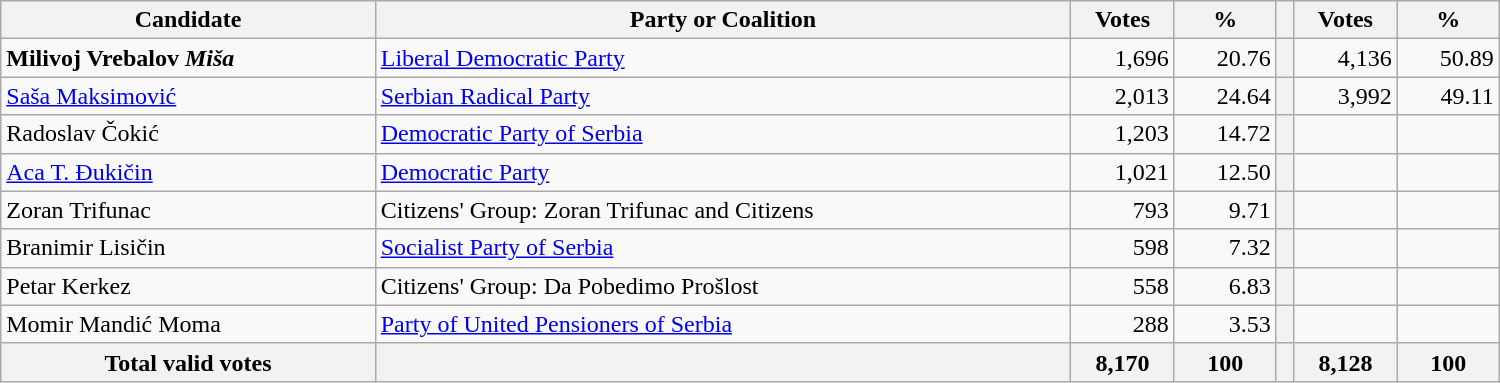<table style="width:1000px;" class="wikitable">
<tr>
<th>Candidate</th>
<th>Party or Coalition</th>
<th>Votes</th>
<th>%</th>
<th></th>
<th>Votes</th>
<th>%</th>
</tr>
<tr>
<td align="left"><strong>Milivoj Vrebalov <em>Miša<strong><em></td>
<td align="left"><a href='#'>Liberal Democratic Party</a></td>
<td align="right">1,696</td>
<td align="right">20.76</td>
<th align="left"></th>
<td align="right">4,136</td>
<td align="right">50.89</td>
</tr>
<tr>
<td align="left"><a href='#'>Saša Maksimović</a></td>
<td align="left"><a href='#'>Serbian Radical Party</a></td>
<td align="right">2,013</td>
<td align="right">24.64</td>
<th align="left"></th>
<td align="right">3,992</td>
<td align="right">49.11</td>
</tr>
<tr>
<td align="left">Radoslav Čokić</td>
<td align="left"><a href='#'>Democratic Party of Serbia</a></td>
<td align="right">1,203</td>
<td align="right">14.72</td>
<th align="left"></th>
<td align="right"></td>
<td align="right"></td>
</tr>
<tr>
<td align="left"><a href='#'>Aca T. Ðukičin</a></td>
<td align="left"><a href='#'>Democratic Party</a></td>
<td align="right">1,021</td>
<td align="right">12.50</td>
<th align="left"></th>
<td align="right"></td>
<td align="right"></td>
</tr>
<tr>
<td align="left">Zoran Trifunac</td>
<td align="left">Citizens' Group: </em>Zoran Trifunac and Citizens<em></td>
<td align="right">793</td>
<td align="right">9.71</td>
<th align="left"></th>
<td align="right"></td>
<td align="right"></td>
</tr>
<tr>
<td align="left">Branimir Lisičin</td>
<td align="left"><a href='#'>Socialist Party of Serbia</a></td>
<td align="right">598</td>
<td align="right">7.32</td>
<th align="left"></th>
<td align="right"></td>
<td align="right"></td>
</tr>
<tr>
<td align="left">Petar Kerkez</td>
<td align="left">Citizens' Group: </em>Da Pobedimo Prošlost<em></td>
<td align="right">558</td>
<td align="right">6.83</td>
<th align="left"></th>
<td align="right"></td>
<td align="right"></td>
</tr>
<tr>
<td align="left">Momir Mandić </em>Moma<em></td>
<td align="left"><a href='#'>Party of United Pensioners of Serbia</a></td>
<td align="right">288</td>
<td align="right">3.53</td>
<th align="left"></th>
<td align="right"></td>
<td align="right"></td>
</tr>
<tr>
<th align="left">Total valid votes</th>
<th align="left"></th>
<th align="right">8,170</th>
<th align="right">100</th>
<th align="left"></th>
<th align="right">8,128</th>
<th align="right">100</th>
</tr>
</table>
